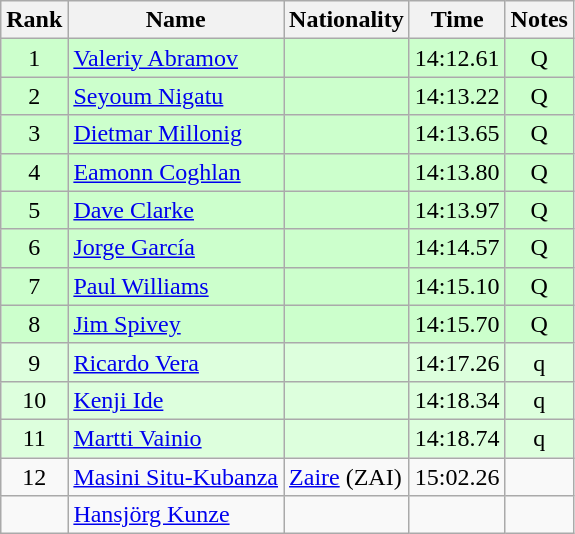<table class="wikitable sortable" style="text-align:center">
<tr>
<th>Rank</th>
<th>Name</th>
<th>Nationality</th>
<th>Time</th>
<th>Notes</th>
</tr>
<tr style="background:#ccffcc;">
<td align="center">1</td>
<td align=left><a href='#'>Valeriy Abramov</a></td>
<td align=left></td>
<td align="center">14:12.61</td>
<td>Q</td>
</tr>
<tr style="background:#ccffcc;">
<td align="center">2</td>
<td align=left><a href='#'>Seyoum Nigatu</a></td>
<td align=left></td>
<td align="center">14:13.22</td>
<td>Q</td>
</tr>
<tr style="background:#ccffcc;">
<td align="center">3</td>
<td align=left><a href='#'>Dietmar Millonig</a></td>
<td align=left></td>
<td align="center">14:13.65</td>
<td>Q</td>
</tr>
<tr style="background:#ccffcc;">
<td align="center">4</td>
<td align=left><a href='#'>Eamonn Coghlan</a></td>
<td align=left></td>
<td align="center">14:13.80</td>
<td>Q</td>
</tr>
<tr style="background:#ccffcc;">
<td align="center">5</td>
<td align=left><a href='#'>Dave Clarke</a></td>
<td align=left></td>
<td align="center">14:13.97</td>
<td>Q</td>
</tr>
<tr style="background:#ccffcc;">
<td align="center">6</td>
<td align=left><a href='#'>Jorge García</a></td>
<td align=left></td>
<td align="center">14:14.57</td>
<td>Q</td>
</tr>
<tr style="background:#ccffcc;">
<td align="center">7</td>
<td align=left><a href='#'>Paul Williams</a></td>
<td align=left></td>
<td align="center">14:15.10</td>
<td>Q</td>
</tr>
<tr style="background:#ccffcc;">
<td align="center">8</td>
<td align=left><a href='#'>Jim Spivey</a></td>
<td align=left></td>
<td align="center">14:15.70</td>
<td>Q</td>
</tr>
<tr style="background:#ddffdd;">
<td align="center">9</td>
<td align=left><a href='#'>Ricardo Vera</a></td>
<td align=left></td>
<td align="center">14:17.26</td>
<td>q</td>
</tr>
<tr style="background:#ddffdd;">
<td align="center">10</td>
<td align=left><a href='#'>Kenji Ide</a></td>
<td align=left></td>
<td align="center">14:18.34</td>
<td>q</td>
</tr>
<tr style="background:#ddffdd;">
<td align="center">11</td>
<td align=left><a href='#'>Martti Vainio</a></td>
<td align=left></td>
<td align="center">14:18.74</td>
<td>q</td>
</tr>
<tr>
<td align="center">12</td>
<td align=left><a href='#'>Masini Situ-Kubanza</a></td>
<td align=left> <a href='#'>Zaire</a> (ZAI)</td>
<td align="center">15:02.26</td>
<td></td>
</tr>
<tr>
<td align="center"></td>
<td align=left><a href='#'>Hansjörg Kunze</a></td>
<td align=left></td>
<td></td>
<td align="center"></td>
</tr>
</table>
